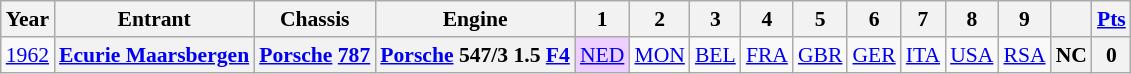<table class="wikitable" style="text-align:center; font-size:90%">
<tr>
<th>Year</th>
<th>Entrant</th>
<th>Chassis</th>
<th>Engine</th>
<th>1</th>
<th>2</th>
<th>3</th>
<th>4</th>
<th>5</th>
<th>6</th>
<th>7</th>
<th>8</th>
<th>9</th>
<th></th>
<th><a href='#'>Pts</a></th>
</tr>
<tr>
<td><a href='#'>1962</a></td>
<th><a href='#'>Ecurie Maarsbergen</a></th>
<th><a href='#'>Porsche</a> <a href='#'>787</a></th>
<th><a href='#'>Porsche</a> 547/3 1.5 <a href='#'>F4</a></th>
<td style="background:#efcfff;"><a href='#'>NED</a><br></td>
<td><a href='#'>MON</a></td>
<td><a href='#'>BEL</a></td>
<td><a href='#'>FRA</a></td>
<td><a href='#'>GBR</a></td>
<td><a href='#'>GER</a></td>
<td><a href='#'>ITA</a></td>
<td><a href='#'>USA</a></td>
<td><a href='#'>RSA</a></td>
<th>NC</th>
<th>0</th>
</tr>
</table>
